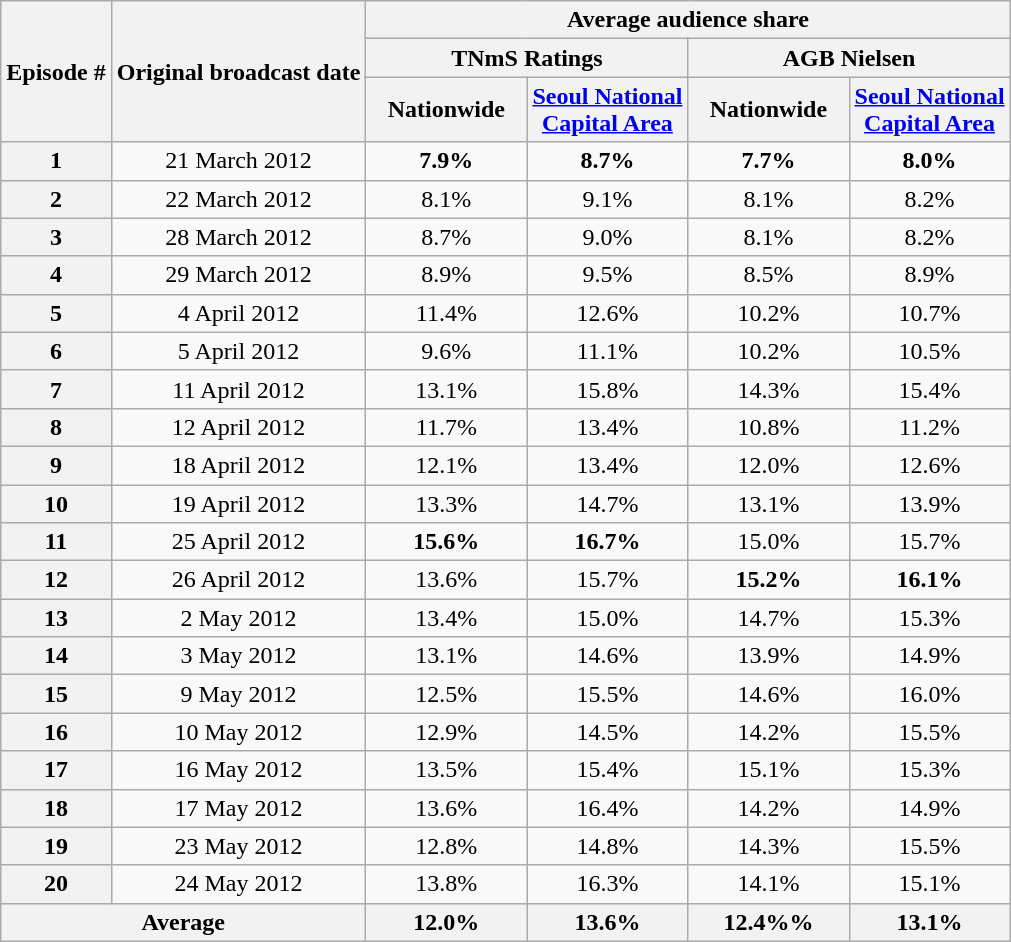<table class=wikitable style="text-align:center">
<tr>
<th rowspan="3">Episode #</th>
<th rowspan="3">Original broadcast date</th>
<th colspan="4">Average audience share</th>
</tr>
<tr>
<th colspan="2">TNmS Ratings</th>
<th colspan="2">AGB Nielsen</th>
</tr>
<tr>
<th width=100>Nationwide</th>
<th width=100><a href='#'>Seoul National Capital Area</a></th>
<th width=100>Nationwide</th>
<th width=100><a href='#'>Seoul National Capital Area</a></th>
</tr>
<tr>
<th>1</th>
<td>21 March 2012</td>
<td><span><strong>7.9%</strong></span></td>
<td><span><strong>8.7%</strong></span></td>
<td><span><strong>7.7%</strong></span></td>
<td><span><strong>8.0%</strong></span></td>
</tr>
<tr>
<th>2</th>
<td>22 March 2012</td>
<td>8.1%</td>
<td>9.1%</td>
<td>8.1%</td>
<td>8.2%</td>
</tr>
<tr>
<th>3</th>
<td>28 March 2012</td>
<td>8.7%</td>
<td>9.0%</td>
<td>8.1%</td>
<td>8.2%</td>
</tr>
<tr>
<th>4</th>
<td>29 March 2012</td>
<td>8.9%</td>
<td>9.5%</td>
<td>8.5%</td>
<td>8.9%</td>
</tr>
<tr>
<th>5</th>
<td>4 April 2012</td>
<td>11.4%</td>
<td>12.6%</td>
<td>10.2%</td>
<td>10.7%</td>
</tr>
<tr>
<th>6</th>
<td>5 April 2012</td>
<td>9.6%</td>
<td>11.1%</td>
<td>10.2%</td>
<td>10.5%</td>
</tr>
<tr>
<th>7</th>
<td>11 April 2012</td>
<td>13.1%</td>
<td>15.8%</td>
<td>14.3%</td>
<td>15.4%</td>
</tr>
<tr>
<th>8</th>
<td>12 April 2012</td>
<td>11.7%</td>
<td>13.4%</td>
<td>10.8%</td>
<td>11.2%</td>
</tr>
<tr>
<th>9</th>
<td>18 April 2012</td>
<td>12.1%</td>
<td>13.4%</td>
<td>12.0%</td>
<td>12.6%</td>
</tr>
<tr>
<th>10</th>
<td>19 April 2012</td>
<td>13.3%</td>
<td>14.7%</td>
<td>13.1%</td>
<td>13.9%</td>
</tr>
<tr>
<th>11</th>
<td>25 April 2012</td>
<td><span><strong>15.6%</strong></span></td>
<td><span><strong>16.7%</strong></span></td>
<td>15.0%</td>
<td>15.7%</td>
</tr>
<tr>
<th>12</th>
<td>26 April 2012</td>
<td>13.6%</td>
<td>15.7%</td>
<td><span><strong>15.2%</strong></span></td>
<td><span><strong>16.1%</strong></span></td>
</tr>
<tr>
<th>13</th>
<td>2 May 2012</td>
<td>13.4%</td>
<td>15.0%</td>
<td>14.7%</td>
<td>15.3%</td>
</tr>
<tr>
<th>14</th>
<td>3 May 2012</td>
<td>13.1%</td>
<td>14.6%</td>
<td>13.9%</td>
<td>14.9%</td>
</tr>
<tr>
<th>15</th>
<td>9 May 2012</td>
<td>12.5%</td>
<td>15.5%</td>
<td>14.6%</td>
<td>16.0%</td>
</tr>
<tr>
<th>16</th>
<td>10 May 2012</td>
<td>12.9%</td>
<td>14.5%</td>
<td>14.2%</td>
<td>15.5%</td>
</tr>
<tr>
<th>17</th>
<td>16 May 2012</td>
<td>13.5%</td>
<td>15.4%</td>
<td>15.1%</td>
<td>15.3%</td>
</tr>
<tr>
<th>18</th>
<td>17 May 2012</td>
<td>13.6%</td>
<td>16.4%</td>
<td>14.2%</td>
<td>14.9%</td>
</tr>
<tr>
<th>19</th>
<td>23 May 2012</td>
<td>12.8%</td>
<td>14.8%</td>
<td>14.3%</td>
<td>15.5%</td>
</tr>
<tr>
<th>20</th>
<td>24 May 2012</td>
<td>13.8%</td>
<td>16.3%</td>
<td>14.1%</td>
<td>15.1%</td>
</tr>
<tr>
<th colspan=2>Average</th>
<th>12.0%</th>
<th>13.6%</th>
<th>12.4%%</th>
<th>13.1%</th>
</tr>
</table>
